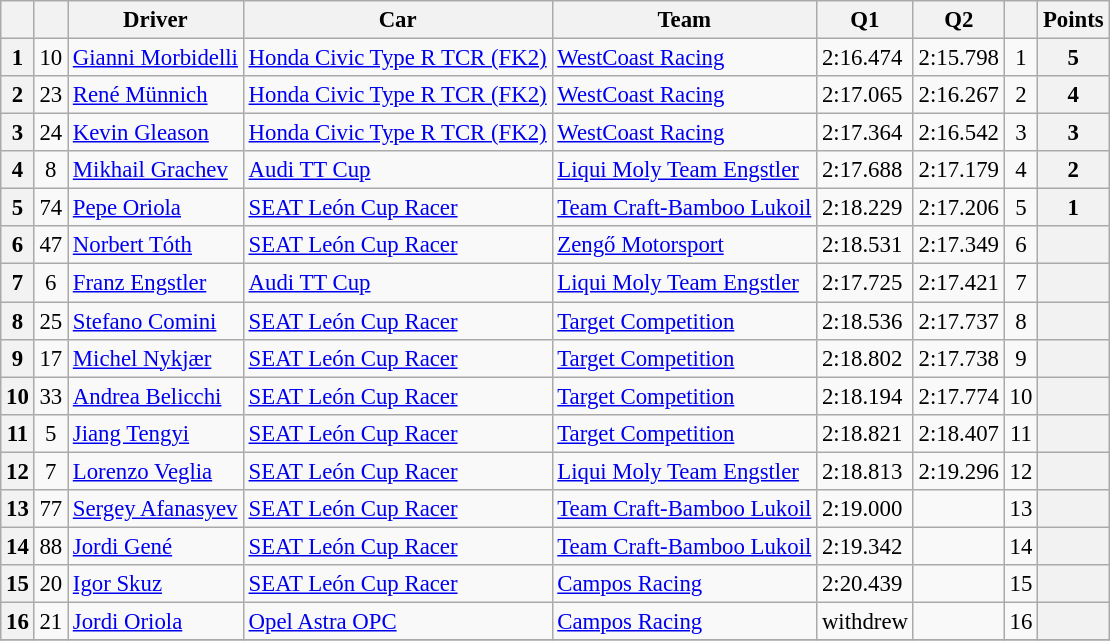<table class="wikitable sortable" style="font-size:95%">
<tr>
<th></th>
<th></th>
<th>Driver</th>
<th>Car</th>
<th>Team</th>
<th>Q1</th>
<th>Q2</th>
<th></th>
<th>Points</th>
</tr>
<tr>
<th>1</th>
<td align=center>10</td>
<td> <a href='#'>Gianni Morbidelli</a></td>
<td><a href='#'>Honda Civic Type R TCR (FK2)</a></td>
<td> <a href='#'>WestCoast Racing</a></td>
<td>2:16.474</td>
<td>2:15.798</td>
<td align=center>1</td>
<th>5</th>
</tr>
<tr>
<th>2</th>
<td align=center>23</td>
<td> <a href='#'>René Münnich</a></td>
<td><a href='#'>Honda Civic Type R TCR (FK2)</a></td>
<td> <a href='#'>WestCoast Racing</a></td>
<td>2:17.065</td>
<td>2:16.267</td>
<td align=center>2</td>
<th>4</th>
</tr>
<tr>
<th>3</th>
<td align=center>24</td>
<td> <a href='#'>Kevin Gleason</a></td>
<td><a href='#'>Honda Civic Type R TCR (FK2)</a></td>
<td> <a href='#'>WestCoast Racing</a></td>
<td>2:17.364</td>
<td>2:16.542</td>
<td align=center>3</td>
<th>3</th>
</tr>
<tr>
<th>4</th>
<td align=center>8</td>
<td> <a href='#'>Mikhail Grachev</a></td>
<td><a href='#'>Audi TT Cup</a></td>
<td> <a href='#'>Liqui Moly Team Engstler</a></td>
<td>2:17.688</td>
<td>2:17.179</td>
<td align=center>4</td>
<th>2</th>
</tr>
<tr>
<th>5</th>
<td align=center>74</td>
<td> <a href='#'>Pepe Oriola</a></td>
<td><a href='#'>SEAT León Cup Racer</a></td>
<td> <a href='#'>Team Craft-Bamboo Lukoil</a></td>
<td>2:18.229</td>
<td>2:17.206</td>
<td align=center>5</td>
<th>1</th>
</tr>
<tr>
<th>6</th>
<td align=center>47</td>
<td> <a href='#'>Norbert Tóth</a></td>
<td><a href='#'>SEAT León Cup Racer</a></td>
<td> <a href='#'>Zengő Motorsport</a></td>
<td>2:18.531</td>
<td>2:17.349</td>
<td align=center>6</td>
<th></th>
</tr>
<tr>
<th>7</th>
<td align=center>6</td>
<td> <a href='#'>Franz Engstler</a></td>
<td><a href='#'>Audi TT Cup</a></td>
<td> <a href='#'>Liqui Moly Team Engstler</a></td>
<td>2:17.725</td>
<td>2:17.421</td>
<td align=center>7</td>
<th></th>
</tr>
<tr>
<th>8</th>
<td align=center>25</td>
<td> <a href='#'>Stefano Comini</a></td>
<td><a href='#'>SEAT León Cup Racer</a></td>
<td> <a href='#'>Target Competition</a></td>
<td>2:18.536</td>
<td>2:17.737</td>
<td align=center>8</td>
<th></th>
</tr>
<tr>
<th>9</th>
<td align=center>17</td>
<td> <a href='#'>Michel Nykjær</a></td>
<td><a href='#'>SEAT León Cup Racer</a></td>
<td> <a href='#'>Target Competition</a></td>
<td>2:18.802</td>
<td>2:17.738</td>
<td align=center>9</td>
<th></th>
</tr>
<tr>
<th>10</th>
<td align=center>33</td>
<td> <a href='#'>Andrea Belicchi</a></td>
<td><a href='#'>SEAT León Cup Racer</a></td>
<td> <a href='#'>Target Competition</a></td>
<td>2:18.194</td>
<td>2:17.774</td>
<td align=center>10</td>
<th></th>
</tr>
<tr>
<th>11</th>
<td align=center>5</td>
<td> <a href='#'>Jiang Tengyi</a></td>
<td><a href='#'>SEAT León Cup Racer</a></td>
<td> <a href='#'>Target Competition</a></td>
<td>2:18.821</td>
<td>2:18.407</td>
<td align=center>11</td>
<th></th>
</tr>
<tr>
<th>12</th>
<td align=center>7</td>
<td> <a href='#'>Lorenzo Veglia</a></td>
<td><a href='#'>SEAT León Cup Racer</a></td>
<td> <a href='#'>Liqui Moly Team Engstler</a></td>
<td>2:18.813</td>
<td>2:19.296</td>
<td align=center>12</td>
<th></th>
</tr>
<tr>
<th>13</th>
<td align=center>77</td>
<td> <a href='#'>Sergey Afanasyev</a></td>
<td><a href='#'>SEAT León Cup Racer</a></td>
<td> <a href='#'>Team Craft-Bamboo Lukoil</a></td>
<td>2:19.000</td>
<td></td>
<td align=center>13</td>
<th></th>
</tr>
<tr>
<th>14</th>
<td align=center>88</td>
<td> <a href='#'>Jordi Gené</a></td>
<td><a href='#'>SEAT León Cup Racer</a></td>
<td> <a href='#'>Team Craft-Bamboo Lukoil</a></td>
<td>2:19.342</td>
<td></td>
<td align=center>14</td>
<th></th>
</tr>
<tr>
<th>15</th>
<td align=center>20</td>
<td> <a href='#'>Igor Skuz</a></td>
<td><a href='#'>SEAT León Cup Racer</a></td>
<td> <a href='#'>Campos Racing</a></td>
<td>2:20.439</td>
<td></td>
<td align=center>15</td>
<th></th>
</tr>
<tr>
<th>16</th>
<td align=center>21</td>
<td> <a href='#'>Jordi Oriola</a></td>
<td><a href='#'>Opel Astra OPC</a></td>
<td> <a href='#'>Campos Racing</a></td>
<td>withdrew</td>
<td></td>
<td align=center>16</td>
<th></th>
</tr>
<tr>
</tr>
</table>
